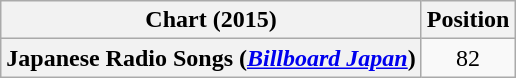<table class="wikitable unsortable plainrowheaders" style="text-align:center">
<tr>
<th scope="col">Chart (2015)</th>
<th scope="col">Position</th>
</tr>
<tr>
<th scope="row">Japanese Radio Songs (<em><a href='#'>Billboard Japan</a></em>)</th>
<td>82</td>
</tr>
</table>
